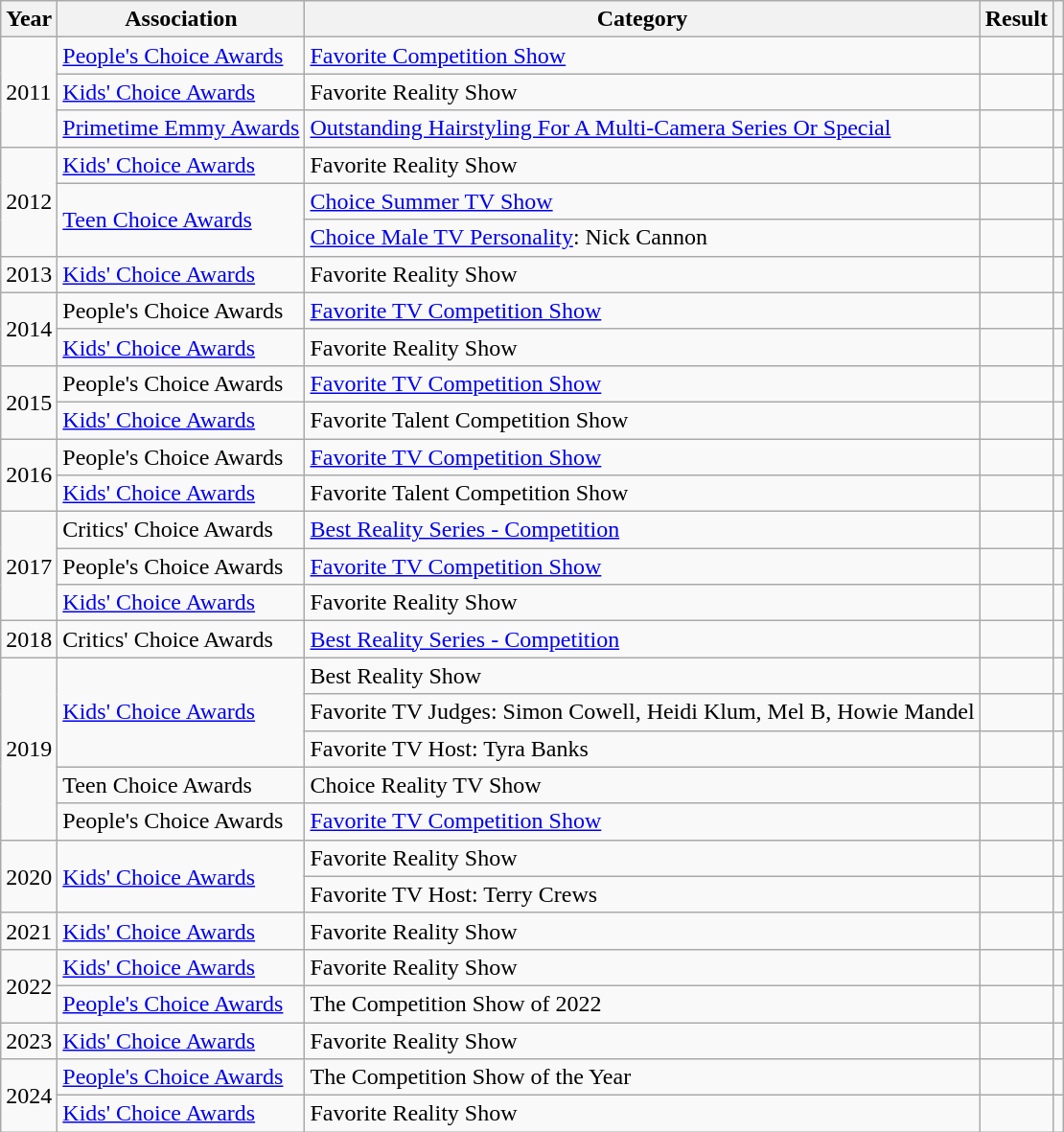<table class="wikitable">
<tr>
<th>Year</th>
<th>Association</th>
<th>Category</th>
<th>Result</th>
<th></th>
</tr>
<tr>
<td rowspan="3">2011</td>
<td><a href='#'>People's Choice Awards</a></td>
<td><a href='#'>Favorite Competition Show</a></td>
<td></td>
<td align=center></td>
</tr>
<tr>
<td><a href='#'>Kids' Choice Awards</a></td>
<td>Favorite Reality Show</td>
<td></td>
<td align=center></td>
</tr>
<tr>
<td><a href='#'>Primetime Emmy Awards</a></td>
<td><a href='#'>Outstanding Hairstyling For A Multi-Camera Series Or Special</a></td>
<td></td>
<td align=center></td>
</tr>
<tr>
<td rowspan="3">2012</td>
<td><a href='#'>Kids' Choice Awards</a></td>
<td>Favorite Reality Show</td>
<td></td>
<td align=center></td>
</tr>
<tr>
<td rowspan="2"><a href='#'>Teen Choice Awards</a></td>
<td><a href='#'>Choice Summer TV Show</a></td>
<td></td>
<td align=center></td>
</tr>
<tr>
<td><a href='#'>Choice Male TV Personality</a>: Nick Cannon</td>
<td></td>
<td align=center></td>
</tr>
<tr>
<td>2013</td>
<td><a href='#'>Kids' Choice Awards</a></td>
<td>Favorite Reality Show</td>
<td></td>
<td align=center></td>
</tr>
<tr>
<td rowspan="2">2014</td>
<td>People's Choice Awards</td>
<td><a href='#'>Favorite TV Competition Show</a></td>
<td></td>
<td align=center></td>
</tr>
<tr>
<td><a href='#'>Kids' Choice Awards</a></td>
<td>Favorite Reality Show</td>
<td></td>
<td align=center></td>
</tr>
<tr>
<td rowspan="2">2015</td>
<td>People's Choice Awards</td>
<td><a href='#'>Favorite TV Competition Show</a></td>
<td></td>
<td align=center></td>
</tr>
<tr>
<td><a href='#'>Kids' Choice Awards</a></td>
<td>Favorite Talent Competition Show</td>
<td></td>
<td align=center></td>
</tr>
<tr>
<td rowspan="2">2016</td>
<td>People's Choice Awards</td>
<td><a href='#'>Favorite TV Competition Show</a></td>
<td></td>
<td align=center></td>
</tr>
<tr>
<td><a href='#'>Kids' Choice Awards</a></td>
<td>Favorite Talent Competition Show</td>
<td></td>
<td align=center></td>
</tr>
<tr>
<td rowspan="3">2017</td>
<td>Critics' Choice Awards</td>
<td><a href='#'>Best Reality Series - Competition</a></td>
<td></td>
<td></td>
</tr>
<tr>
<td>People's Choice Awards</td>
<td><a href='#'>Favorite TV Competition Show</a></td>
<td></td>
<td align=center></td>
</tr>
<tr>
<td><a href='#'>Kids' Choice Awards</a></td>
<td>Favorite Reality Show</td>
<td></td>
<td></td>
</tr>
<tr>
<td>2018</td>
<td>Critics' Choice Awards</td>
<td><a href='#'>Best Reality Series - Competition</a></td>
<td></td>
<td></td>
</tr>
<tr>
<td rowspan="5">2019</td>
<td rowspan="3"><a href='#'>Kids' Choice Awards</a></td>
<td>Best Reality Show</td>
<td></td>
<td></td>
</tr>
<tr>
<td>Favorite TV Judges: Simon Cowell, Heidi Klum, Mel B, Howie Mandel</td>
<td></td>
<td></td>
</tr>
<tr>
<td>Favorite TV Host: Tyra Banks</td>
<td></td>
<td></td>
</tr>
<tr>
<td>Teen Choice Awards</td>
<td>Choice Reality TV Show</td>
<td></td>
<td align=center></td>
</tr>
<tr>
<td>People's Choice Awards</td>
<td><a href='#'>Favorite TV Competition Show</a></td>
<td></td>
<td align=center></td>
</tr>
<tr>
<td rowspan="2">2020</td>
<td rowspan="2"><a href='#'>Kids' Choice Awards</a></td>
<td>Favorite Reality Show</td>
<td></td>
<td align=center></td>
</tr>
<tr>
<td>Favorite TV Host: Terry Crews</td>
<td></td>
<td align=center></td>
</tr>
<tr>
<td>2021</td>
<td><a href='#'>Kids' Choice Awards</a></td>
<td>Favorite Reality Show</td>
<td></td>
<td align=center></td>
</tr>
<tr>
<td rowspan="2">2022</td>
<td><a href='#'>Kids' Choice Awards</a></td>
<td>Favorite Reality Show</td>
<td></td>
<td align=center></td>
</tr>
<tr>
<td><a href='#'>People's Choice Awards</a></td>
<td>The Competition Show of 2022</td>
<td></td>
<td align=center></td>
</tr>
<tr>
<td>2023</td>
<td><a href='#'>Kids' Choice Awards</a></td>
<td>Favorite Reality Show</td>
<td></td>
<td></td>
</tr>
<tr>
<td rowspan="2">2024</td>
<td><a href='#'>People's Choice Awards</a></td>
<td>The Competition Show of the Year</td>
<td></td>
<td></td>
</tr>
<tr>
<td><a href='#'>Kids' Choice Awards</a></td>
<td>Favorite Reality Show</td>
<td></td>
<td></td>
</tr>
</table>
